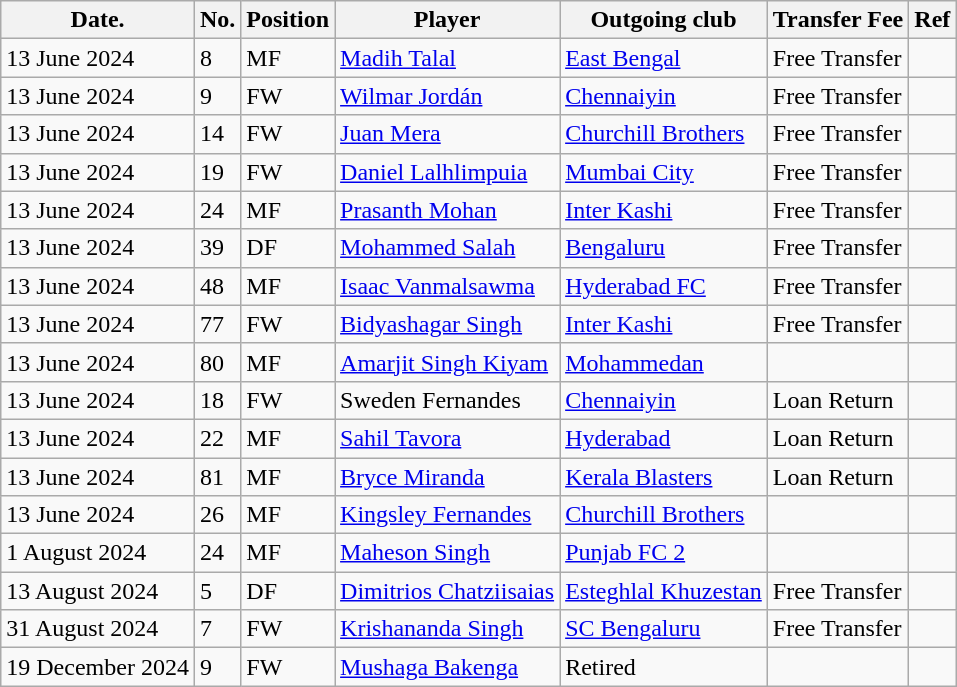<table class="wikitable plainrowheaders" style="text-align:center; text-align:left">
<tr>
<th>Date.</th>
<th>No.</th>
<th scope="col">Position</th>
<th scope="col">Player</th>
<th scope="col">Outgoing club</th>
<th scope="col">Transfer Fee</th>
<th scope="col">Ref</th>
</tr>
<tr>
<td>13 June 2024</td>
<td>8</td>
<td>MF</td>
<td> <a href='#'>Madih Talal</a></td>
<td> <a href='#'>East Bengal</a></td>
<td>Free Transfer</td>
<td></td>
</tr>
<tr>
<td>13 June 2024</td>
<td>9</td>
<td>FW</td>
<td> <a href='#'>Wilmar Jordán</a></td>
<td> <a href='#'>Chennaiyin</a></td>
<td>Free Transfer</td>
<td></td>
</tr>
<tr>
<td>13 June 2024</td>
<td>14</td>
<td>FW</td>
<td> <a href='#'>Juan Mera</a></td>
<td> <a href='#'>Churchill Brothers</a></td>
<td>Free Transfer</td>
<td></td>
</tr>
<tr>
<td>13 June 2024</td>
<td>19</td>
<td>FW</td>
<td> <a href='#'>Daniel Lalhlimpuia</a></td>
<td> <a href='#'>Mumbai City</a></td>
<td>Free Transfer</td>
<td></td>
</tr>
<tr>
<td>13 June 2024</td>
<td>24</td>
<td>MF</td>
<td> <a href='#'>Prasanth Mohan</a></td>
<td> <a href='#'>Inter Kashi</a></td>
<td>Free Transfer</td>
<td></td>
</tr>
<tr>
<td>13 June 2024</td>
<td>39</td>
<td>DF</td>
<td> <a href='#'>Mohammed Salah</a></td>
<td> <a href='#'>Bengaluru</a></td>
<td>Free Transfer</td>
<td></td>
</tr>
<tr>
<td>13 June 2024</td>
<td>48</td>
<td>MF</td>
<td> <a href='#'>Isaac Vanmalsawma</a></td>
<td> <a href='#'>Hyderabad FC</a></td>
<td>Free Transfer</td>
<td></td>
</tr>
<tr>
<td>13 June 2024</td>
<td>77</td>
<td>FW</td>
<td> <a href='#'>Bidyashagar Singh</a></td>
<td> <a href='#'>Inter Kashi</a></td>
<td>Free Transfer</td>
<td></td>
</tr>
<tr>
<td>13 June 2024</td>
<td>80</td>
<td>MF</td>
<td> <a href='#'>Amarjit Singh Kiyam</a></td>
<td> <a href='#'>Mohammedan</a></td>
<td></td>
<td></td>
</tr>
<tr>
<td>13 June 2024</td>
<td>18</td>
<td>FW</td>
<td> Sweden Fernandes</td>
<td> <a href='#'>Chennaiyin</a></td>
<td>Loan Return</td>
<td></td>
</tr>
<tr>
<td>13 June 2024</td>
<td>22</td>
<td>MF</td>
<td> <a href='#'>Sahil Tavora</a></td>
<td> <a href='#'>Hyderabad</a></td>
<td>Loan Return</td>
<td></td>
</tr>
<tr>
<td>13 June 2024</td>
<td>81</td>
<td>MF</td>
<td> <a href='#'>Bryce Miranda</a></td>
<td> <a href='#'>Kerala Blasters</a></td>
<td>Loan Return</td>
<td></td>
</tr>
<tr>
<td>13 June 2024</td>
<td>26</td>
<td>MF</td>
<td> <a href='#'>Kingsley Fernandes</a></td>
<td> <a href='#'>Churchill Brothers</a></td>
<td></td>
<td></td>
</tr>
<tr>
<td>1 August 2024</td>
<td>24</td>
<td>MF</td>
<td> <a href='#'>Maheson Singh</a></td>
<td> <a href='#'>Punjab FC 2</a></td>
<td></td>
</tr>
<tr>
<td>13 August 2024</td>
<td>5</td>
<td>DF</td>
<td> <a href='#'>Dimitrios Chatziisaias</a></td>
<td> <a href='#'>Esteghlal Khuzestan</a></td>
<td>Free Transfer</td>
<td></td>
</tr>
<tr>
<td>31 August 2024</td>
<td>7</td>
<td>FW</td>
<td> <a href='#'>Krishananda Singh</a></td>
<td> <a href='#'>SC Bengaluru</a></td>
<td>Free Transfer</td>
<td></td>
</tr>
<tr>
<td>19 December 2024</td>
<td>9</td>
<td>FW</td>
<td> <a href='#'>Mushaga Bakenga</a></td>
<td>Retired</td>
<td></td>
<td></td>
</tr>
</table>
